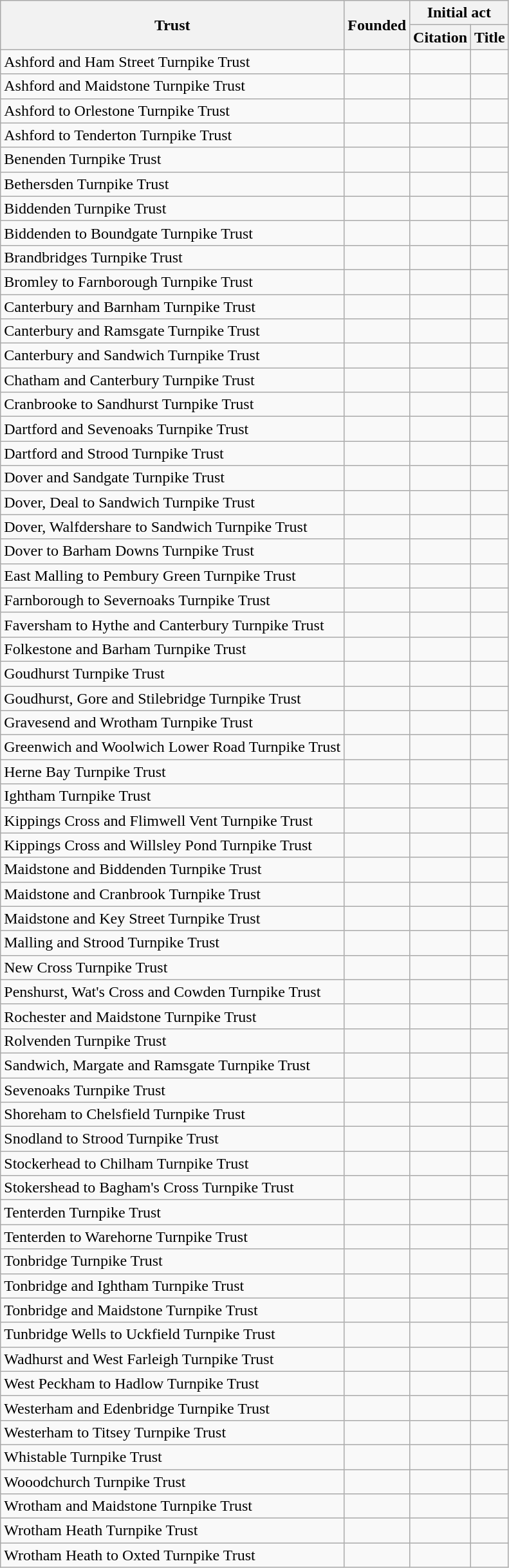<table class="wikitable sortable">
<tr>
<th rowspan=2>Trust</th>
<th rowspan=2>Founded</th>
<th colspan=2>Initial act</th>
</tr>
<tr>
<th>Citation</th>
<th>Title</th>
</tr>
<tr>
<td>Ashford and Ham Street Turnpike Trust</td>
<td></td>
<td></td>
<td></td>
</tr>
<tr>
<td>Ashford and Maidstone Turnpike Trust</td>
<td></td>
<td></td>
<td></td>
</tr>
<tr>
<td>Ashford to Orlestone Turnpike Trust</td>
<td></td>
<td></td>
<td></td>
</tr>
<tr>
<td>Ashford to Tenderton Turnpike Trust</td>
<td></td>
<td></td>
<td></td>
</tr>
<tr>
<td>Benenden Turnpike Trust</td>
<td></td>
<td></td>
<td></td>
</tr>
<tr>
<td>Bethersden Turnpike Trust</td>
<td></td>
<td></td>
<td></td>
</tr>
<tr>
<td>Biddenden Turnpike Trust</td>
<td></td>
<td></td>
<td></td>
</tr>
<tr>
<td>Biddenden to Boundgate Turnpike Trust</td>
<td></td>
<td></td>
<td></td>
</tr>
<tr>
<td>Brandbridges Turnpike Trust</td>
<td></td>
<td></td>
<td></td>
</tr>
<tr>
<td>Bromley to Farnborough Turnpike Trust</td>
<td></td>
<td></td>
<td></td>
</tr>
<tr>
<td>Canterbury and Barnham Turnpike Trust</td>
<td></td>
<td></td>
<td></td>
</tr>
<tr>
<td>Canterbury and Ramsgate Turnpike Trust</td>
<td></td>
<td></td>
<td></td>
</tr>
<tr>
<td>Canterbury and Sandwich Turnpike Trust</td>
<td></td>
<td></td>
<td></td>
</tr>
<tr>
<td>Chatham and Canterbury Turnpike Trust</td>
<td></td>
<td></td>
<td></td>
</tr>
<tr>
<td>Cranbrooke to Sandhurst Turnpike Trust</td>
<td></td>
<td></td>
<td></td>
</tr>
<tr>
<td>Dartford and Sevenoaks Turnpike Trust</td>
<td></td>
<td></td>
<td></td>
</tr>
<tr>
<td>Dartford and Strood Turnpike Trust</td>
<td></td>
<td></td>
<td></td>
</tr>
<tr>
<td>Dover and Sandgate Turnpike Trust</td>
<td></td>
<td></td>
<td></td>
</tr>
<tr>
<td>Dover, Deal to Sandwich Turnpike Trust</td>
<td></td>
<td></td>
<td></td>
</tr>
<tr>
<td>Dover, Walfdershare to Sandwich Turnpike Trust</td>
<td></td>
<td></td>
<td></td>
</tr>
<tr>
<td>Dover to Barham Downs Turnpike Trust</td>
<td></td>
<td></td>
<td></td>
</tr>
<tr>
<td>East Malling to Pembury Green Turnpike Trust</td>
<td></td>
<td></td>
<td></td>
</tr>
<tr>
<td>Farnborough to Severnoaks Turnpike Trust</td>
<td></td>
<td></td>
<td></td>
</tr>
<tr>
<td>Faversham to Hythe and Canterbury Turnpike Trust</td>
<td></td>
<td></td>
<td></td>
</tr>
<tr>
<td>Folkestone and Barham Turnpike Trust</td>
<td></td>
<td></td>
<td></td>
</tr>
<tr>
<td>Goudhurst Turnpike Trust</td>
<td></td>
<td></td>
<td></td>
</tr>
<tr>
<td>Goudhurst, Gore and Stilebridge Turnpike Trust</td>
<td></td>
<td></td>
<td></td>
</tr>
<tr>
<td>Gravesend and Wrotham Turnpike Trust</td>
<td></td>
<td></td>
<td></td>
</tr>
<tr>
<td>Greenwich and Woolwich Lower Road Turnpike Trust</td>
<td></td>
<td></td>
<td></td>
</tr>
<tr>
<td>Herne Bay Turnpike Trust</td>
<td></td>
<td></td>
<td></td>
</tr>
<tr>
<td>Ightham Turnpike Trust</td>
<td></td>
<td></td>
<td></td>
</tr>
<tr>
<td>Kippings Cross and Flimwell Vent Turnpike Trust</td>
<td></td>
<td></td>
<td></td>
</tr>
<tr>
<td>Kippings Cross and Willsley Pond Turnpike Trust</td>
<td></td>
<td></td>
<td></td>
</tr>
<tr>
<td>Maidstone and Biddenden Turnpike Trust</td>
<td></td>
<td></td>
<td></td>
</tr>
<tr>
<td>Maidstone and Cranbrook Turnpike Trust</td>
<td></td>
<td></td>
<td></td>
</tr>
<tr>
<td>Maidstone and Key Street Turnpike Trust</td>
<td></td>
<td></td>
<td></td>
</tr>
<tr>
<td>Malling and Strood Turnpike Trust</td>
<td></td>
<td></td>
<td></td>
</tr>
<tr>
<td>New Cross Turnpike Trust</td>
<td></td>
<td></td>
<td></td>
</tr>
<tr>
<td>Penshurst, Wat's Cross and Cowden Turnpike Trust</td>
<td></td>
<td></td>
<td></td>
</tr>
<tr>
<td>Rochester and Maidstone Turnpike Trust</td>
<td></td>
<td></td>
<td></td>
</tr>
<tr>
<td>Rolvenden Turnpike Trust</td>
<td></td>
<td></td>
<td></td>
</tr>
<tr>
<td>Sandwich, Margate and Ramsgate Turnpike Trust</td>
<td></td>
<td></td>
<td></td>
</tr>
<tr>
<td>Sevenoaks Turnpike Trust</td>
<td></td>
<td></td>
<td></td>
</tr>
<tr>
<td>Shoreham to Chelsfield Turnpike Trust</td>
<td></td>
<td></td>
<td></td>
</tr>
<tr>
<td>Snodland to Strood Turnpike Trust</td>
<td></td>
<td></td>
<td></td>
</tr>
<tr>
<td>Stockerhead to Chilham Turnpike Trust</td>
<td></td>
<td></td>
<td></td>
</tr>
<tr>
<td>Stokershead to Bagham's Cross Turnpike Trust</td>
<td></td>
<td></td>
<td></td>
</tr>
<tr>
<td>Tenterden Turnpike Trust</td>
<td></td>
<td></td>
<td></td>
</tr>
<tr>
<td>Tenterden to Warehorne Turnpike Trust</td>
<td></td>
<td></td>
<td></td>
</tr>
<tr>
<td>Tonbridge Turnpike Trust</td>
<td></td>
<td></td>
<td></td>
</tr>
<tr>
<td>Tonbridge and Ightham Turnpike Trust</td>
<td></td>
<td></td>
<td></td>
</tr>
<tr>
<td>Tonbridge and Maidstone Turnpike Trust</td>
<td></td>
<td></td>
<td></td>
</tr>
<tr>
<td>Tunbridge Wells to Uckfield Turnpike Trust</td>
<td></td>
<td></td>
<td></td>
</tr>
<tr>
<td>Wadhurst and West Farleigh Turnpike Trust</td>
<td></td>
<td></td>
<td></td>
</tr>
<tr>
<td>West Peckham to Hadlow Turnpike Trust</td>
<td></td>
<td></td>
<td></td>
</tr>
<tr>
<td>Westerham and Edenbridge Turnpike Trust</td>
<td></td>
<td></td>
<td></td>
</tr>
<tr>
<td>Westerham to Titsey Turnpike Trust</td>
<td></td>
<td></td>
<td></td>
</tr>
<tr>
<td>Whistable Turnpike Trust</td>
<td></td>
<td></td>
<td></td>
</tr>
<tr>
<td>Wooodchurch Turnpike Trust</td>
<td></td>
<td></td>
<td></td>
</tr>
<tr>
<td>Wrotham and Maidstone Turnpike Trust</td>
<td></td>
<td></td>
<td></td>
</tr>
<tr>
<td>Wrotham Heath Turnpike Trust</td>
<td></td>
<td></td>
<td></td>
</tr>
<tr>
<td>Wrotham Heath to Oxted Turnpike Trust</td>
<td></td>
<td></td>
<td></td>
</tr>
</table>
